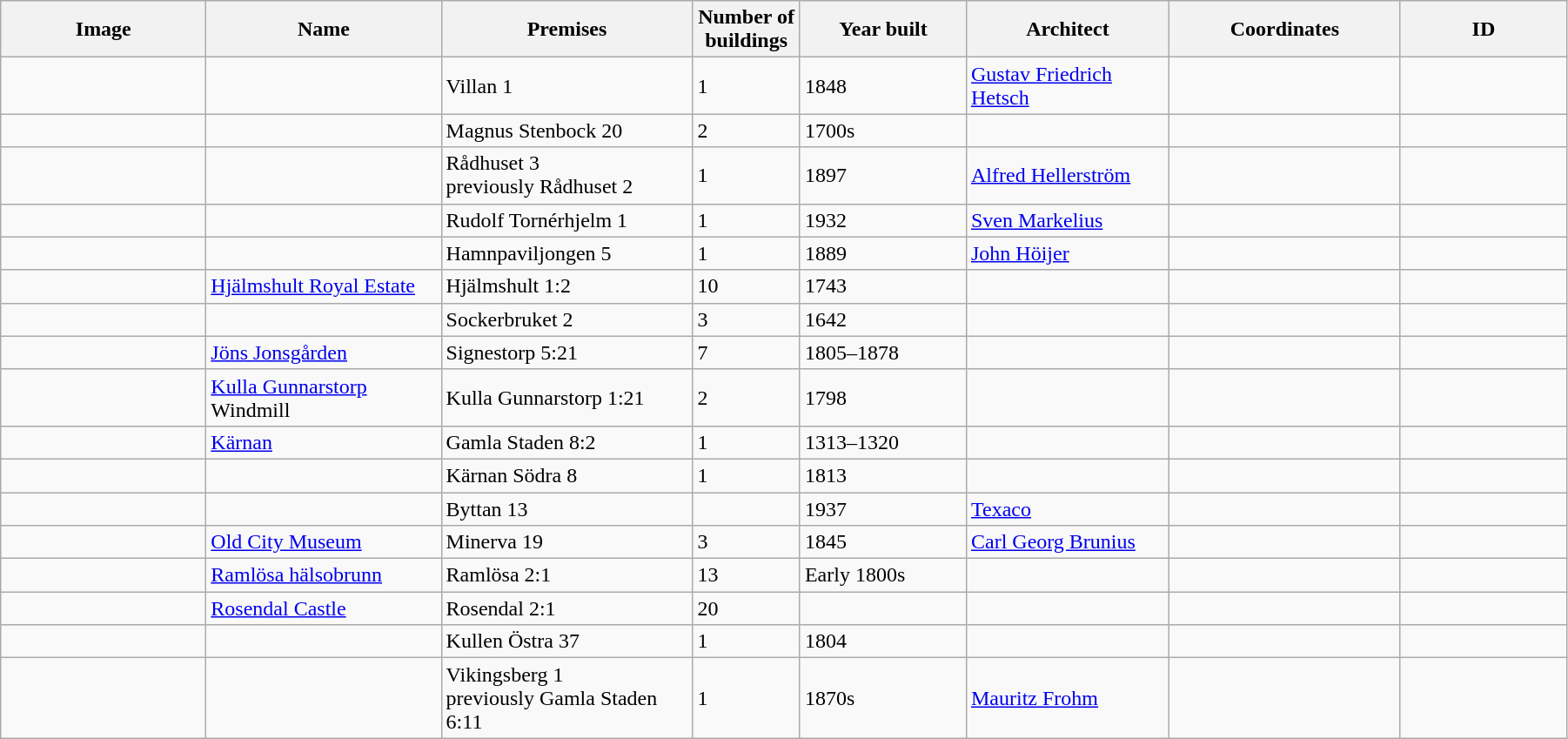<table class="wikitable" width="95%">
<tr>
<th width="150">Image</th>
<th>Name</th>
<th>Premises</th>
<th width="75">Number of<br>buildings</th>
<th width="120">Year built</th>
<th>Architect</th>
<th width="170">Coordinates</th>
<th width="120">ID</th>
</tr>
<tr>
<td></td>
<td></td>
<td>Villan 1</td>
<td>1</td>
<td>1848</td>
<td><a href='#'>Gustav Friedrich Hetsch</a></td>
<td></td>
<td></td>
</tr>
<tr>
<td></td>
<td></td>
<td>Magnus Stenbock 20</td>
<td>2</td>
<td>1700s</td>
<td></td>
<td></td>
<td></td>
</tr>
<tr>
<td></td>
<td></td>
<td>Rådhuset 3<br>previously Rådhuset 2</td>
<td>1</td>
<td>1897</td>
<td><a href='#'>Alfred Hellerström</a></td>
<td></td>
<td></td>
</tr>
<tr>
<td></td>
<td></td>
<td>Rudolf Tornérhjelm 1</td>
<td>1</td>
<td>1932</td>
<td><a href='#'>Sven Markelius</a></td>
<td></td>
<td></td>
</tr>
<tr>
<td></td>
<td></td>
<td>Hamnpaviljongen 5</td>
<td>1</td>
<td>1889</td>
<td><a href='#'>John Höijer</a></td>
<td></td>
<td></td>
</tr>
<tr>
<td></td>
<td><a href='#'>Hjälmshult Royal Estate</a></td>
<td>Hjälmshult 1:2</td>
<td>10</td>
<td>1743</td>
<td></td>
<td></td>
<td></td>
</tr>
<tr>
<td></td>
<td></td>
<td>Sockerbruket 2</td>
<td>3</td>
<td>1642</td>
<td></td>
<td></td>
<td></td>
</tr>
<tr>
<td></td>
<td><a href='#'>Jöns Jonsgården</a></td>
<td>Signestorp 5:21</td>
<td>7</td>
<td>1805–1878</td>
<td></td>
<td></td>
<td></td>
</tr>
<tr>
<td></td>
<td><a href='#'>Kulla Gunnarstorp</a> Windmill</td>
<td>Kulla Gunnarstorp 1:21</td>
<td>2</td>
<td>1798</td>
<td></td>
<td></td>
<td></td>
</tr>
<tr>
<td></td>
<td><a href='#'>Kärnan</a></td>
<td>Gamla Staden 8:2</td>
<td>1</td>
<td>1313–1320</td>
<td></td>
<td></td>
<td></td>
</tr>
<tr>
<td></td>
<td></td>
<td>Kärnan Södra 8</td>
<td>1</td>
<td>1813</td>
<td></td>
<td></td>
<td></td>
</tr>
<tr>
<td></td>
<td></td>
<td>Byttan 13</td>
<td></td>
<td>1937</td>
<td><a href='#'>Texaco</a></td>
<td></td>
<td></td>
</tr>
<tr>
<td></td>
<td><a href='#'>Old City Museum</a></td>
<td>Minerva 19</td>
<td>3</td>
<td>1845</td>
<td><a href='#'>Carl Georg Brunius</a></td>
<td></td>
<td></td>
</tr>
<tr>
<td></td>
<td><a href='#'>Ramlösa hälsobrunn</a></td>
<td>Ramlösa 2:1</td>
<td>13</td>
<td>Early 1800s</td>
<td></td>
<td></td>
<td></td>
</tr>
<tr>
<td></td>
<td Rosendals slott, Helsingborg><a href='#'>Rosendal Castle</a></td>
<td>Rosendal 2:1</td>
<td>20</td>
<td></td>
<td></td>
<td></td>
<td></td>
</tr>
<tr>
<td></td>
<td></td>
<td>Kullen Östra 37</td>
<td>1</td>
<td>1804</td>
<td></td>
<td></td>
<td></td>
</tr>
<tr>
<td></td>
<td></td>
<td>Vikingsberg 1<br>previously Gamla Staden 6:11</td>
<td>1</td>
<td>1870s</td>
<td><a href='#'>Mauritz Frohm</a></td>
<td></td>
<td></td>
</tr>
</table>
